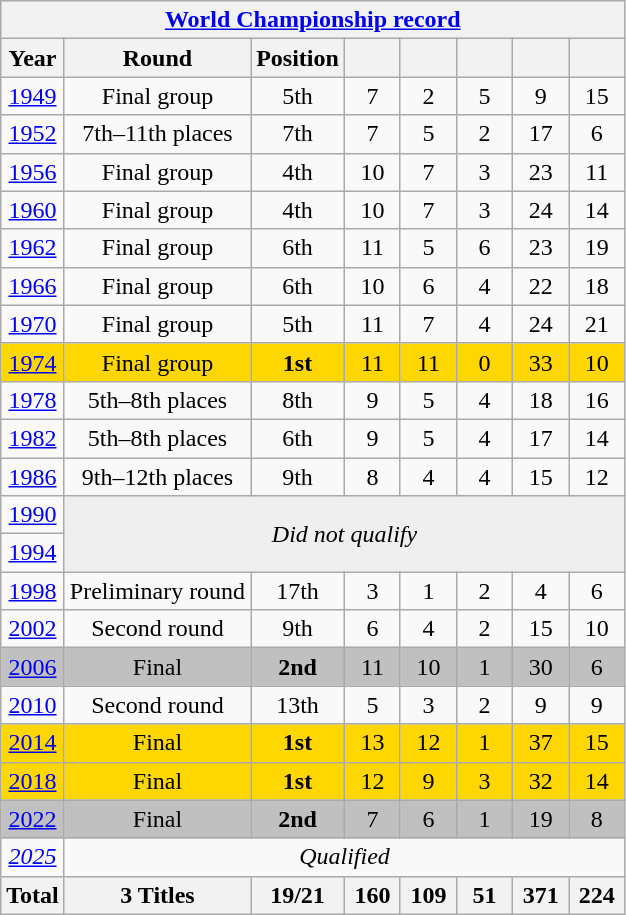<table class="wikitable" style="text-align: center;">
<tr>
<th colspan=8><a href='#'>World Championship record</a></th>
</tr>
<tr>
<th>Year</th>
<th>Round</th>
<th>Position</th>
<th width=30></th>
<th width=30></th>
<th width=30></th>
<th width=30></th>
<th width=30></th>
</tr>
<tr>
<td> <a href='#'>1949</a></td>
<td>Final group</td>
<td>5th</td>
<td>7</td>
<td>2</td>
<td>5</td>
<td>9</td>
<td>15</td>
</tr>
<tr>
<td> <a href='#'>1952</a></td>
<td>7th–11th places</td>
<td>7th</td>
<td>7</td>
<td>5</td>
<td>2</td>
<td>17</td>
<td>6</td>
</tr>
<tr>
<td> <a href='#'>1956</a></td>
<td>Final group</td>
<td>4th</td>
<td>10</td>
<td>7</td>
<td>3</td>
<td>23</td>
<td>11</td>
</tr>
<tr>
<td> <a href='#'>1960</a></td>
<td>Final group</td>
<td>4th</td>
<td>10</td>
<td>7</td>
<td>3</td>
<td>24</td>
<td>14</td>
</tr>
<tr>
<td> <a href='#'>1962</a></td>
<td>Final group</td>
<td>6th</td>
<td>11</td>
<td>5</td>
<td>6</td>
<td>23</td>
<td>19</td>
</tr>
<tr>
<td> <a href='#'>1966</a></td>
<td>Final group</td>
<td>6th</td>
<td>10</td>
<td>6</td>
<td>4</td>
<td>22</td>
<td>18</td>
</tr>
<tr>
<td> <a href='#'>1970</a></td>
<td>Final group</td>
<td>5th</td>
<td>11</td>
<td>7</td>
<td>4</td>
<td>24</td>
<td>21</td>
</tr>
<tr bgcolor=gold>
<td> <a href='#'>1974</a></td>
<td>Final group</td>
<td><strong>1st</strong></td>
<td>11</td>
<td>11</td>
<td>0</td>
<td>33</td>
<td>10</td>
</tr>
<tr>
<td> <a href='#'>1978</a></td>
<td>5th–8th places</td>
<td>8th</td>
<td>9</td>
<td>5</td>
<td>4</td>
<td>18</td>
<td>16</td>
</tr>
<tr>
<td> <a href='#'>1982</a></td>
<td>5th–8th places</td>
<td>6th</td>
<td>9</td>
<td>5</td>
<td>4</td>
<td>17</td>
<td>14</td>
</tr>
<tr>
<td> <a href='#'>1986</a></td>
<td>9th–12th places</td>
<td>9th</td>
<td>8</td>
<td>4</td>
<td>4</td>
<td>15</td>
<td>12</td>
</tr>
<tr>
<td> <a href='#'>1990</a></td>
<td colspan=7 rowspan=2 bgcolor=#EFEFEF><em>Did not qualify</em></td>
</tr>
<tr>
<td> <a href='#'>1994</a></td>
</tr>
<tr>
<td> <a href='#'>1998</a></td>
<td>Preliminary round</td>
<td>17th</td>
<td>3</td>
<td>1</td>
<td>2</td>
<td>4</td>
<td>6</td>
</tr>
<tr>
<td> <a href='#'>2002</a></td>
<td>Second round</td>
<td>9th</td>
<td>6</td>
<td>4</td>
<td>2</td>
<td>15</td>
<td>10</td>
</tr>
<tr bgcolor=silver>
<td> <a href='#'>2006</a></td>
<td>Final</td>
<td><strong>2nd</strong></td>
<td>11</td>
<td>10</td>
<td>1</td>
<td>30</td>
<td>6</td>
</tr>
<tr>
<td> <a href='#'>2010</a></td>
<td>Second round</td>
<td>13th</td>
<td>5</td>
<td>3</td>
<td>2</td>
<td>9</td>
<td>9</td>
</tr>
<tr bgcolor=gold>
<td> <a href='#'>2014</a></td>
<td>Final</td>
<td><strong>1st</strong></td>
<td>13</td>
<td>12</td>
<td>1</td>
<td>37</td>
<td>15</td>
</tr>
<tr bgcolor=gold>
<td> <a href='#'>2018</a></td>
<td>Final</td>
<td><strong>1st</strong></td>
<td>12</td>
<td>9</td>
<td>3</td>
<td>32</td>
<td>14</td>
</tr>
<tr bgcolor=silver>
<td> <a href='#'>2022</a></td>
<td>Final</td>
<td><strong>2nd</strong></td>
<td>7</td>
<td>6</td>
<td>1</td>
<td>19</td>
<td>8</td>
</tr>
<tr>
<td> <em><a href='#'>2025</a></em></td>
<td colspan=7><em>Qualified</em></td>
</tr>
<tr>
<th>Total</th>
<th>3 Titles</th>
<th>19/21</th>
<th>160</th>
<th>109</th>
<th>51</th>
<th>371</th>
<th>224</th>
</tr>
</table>
